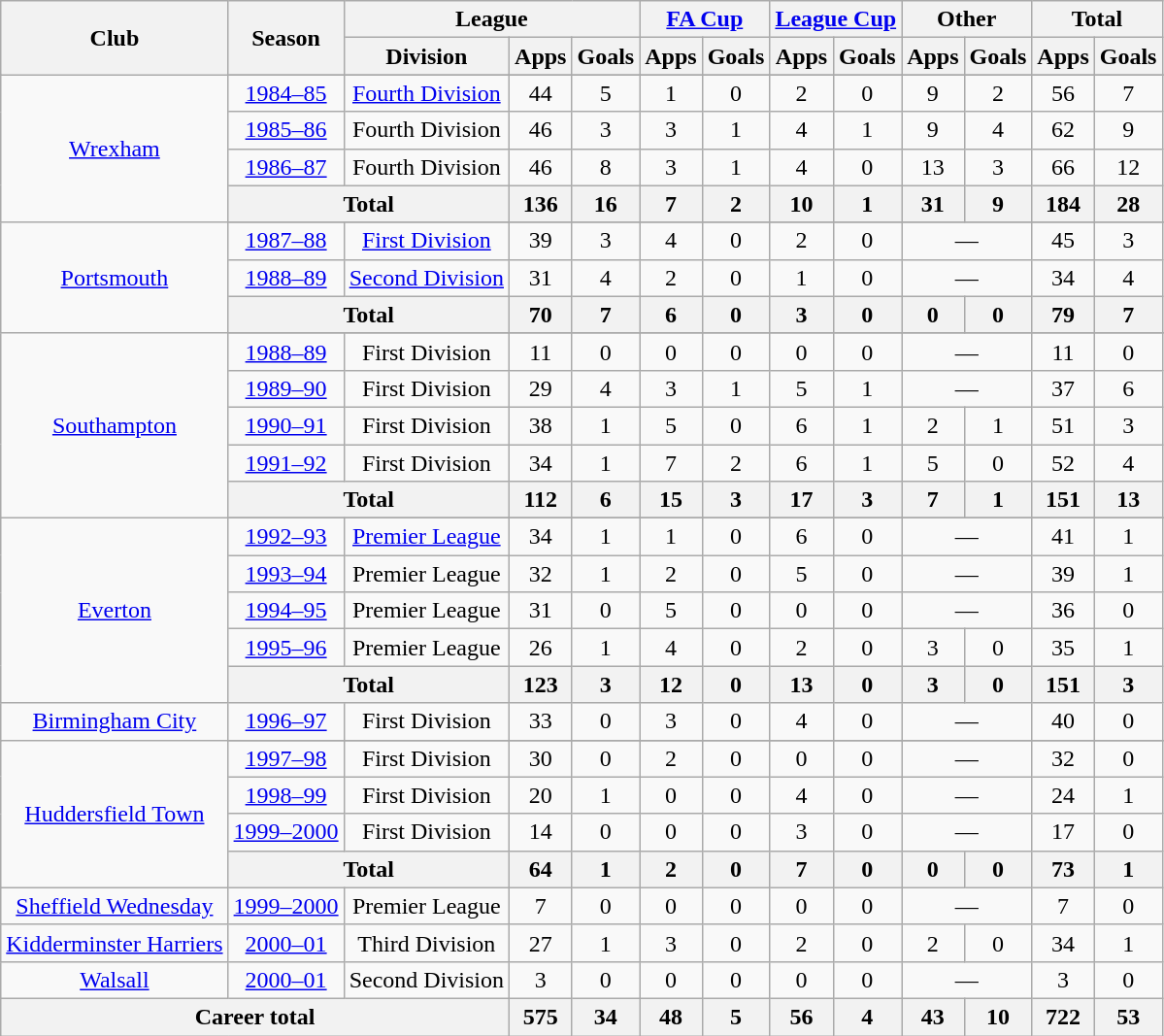<table class=wikitable style=text-align:center>
<tr>
<th rowspan=2>Club</th>
<th rowspan=2>Season</th>
<th colspan=3>League</th>
<th colspan=2><a href='#'>FA Cup</a></th>
<th colspan=2><a href='#'>League Cup</a></th>
<th colspan=2>Other</th>
<th colspan=2>Total</th>
</tr>
<tr>
<th>Division</th>
<th>Apps</th>
<th>Goals</th>
<th>Apps</th>
<th>Goals</th>
<th>Apps</th>
<th>Goals</th>
<th>Apps</th>
<th>Goals</th>
<th>Apps</th>
<th>Goals</th>
</tr>
<tr>
<td rowspan=5><a href='#'>Wrexham</a></td>
</tr>
<tr>
<td><a href='#'>1984–85</a></td>
<td><a href='#'>Fourth Division</a></td>
<td>44</td>
<td>5</td>
<td>1</td>
<td>0</td>
<td>2</td>
<td>0</td>
<td>9</td>
<td>2</td>
<td>56</td>
<td>7</td>
</tr>
<tr>
<td><a href='#'>1985–86</a></td>
<td>Fourth Division</td>
<td>46</td>
<td>3</td>
<td>3</td>
<td>1</td>
<td>4</td>
<td>1</td>
<td>9</td>
<td>4</td>
<td>62</td>
<td>9</td>
</tr>
<tr>
<td><a href='#'>1986–87</a></td>
<td>Fourth Division</td>
<td>46</td>
<td>8</td>
<td>3</td>
<td>1</td>
<td>4</td>
<td>0</td>
<td>13</td>
<td>3</td>
<td>66</td>
<td>12</td>
</tr>
<tr>
<th colspan=2>Total</th>
<th>136</th>
<th>16</th>
<th>7</th>
<th>2</th>
<th>10</th>
<th>1</th>
<th>31</th>
<th>9</th>
<th>184</th>
<th>28</th>
</tr>
<tr>
<td rowspan=4><a href='#'>Portsmouth</a></td>
</tr>
<tr>
<td><a href='#'>1987–88</a></td>
<td><a href='#'>First Division</a></td>
<td>39</td>
<td>3</td>
<td>4</td>
<td>0</td>
<td>2</td>
<td>0</td>
<td colspan=2>—</td>
<td>45</td>
<td>3</td>
</tr>
<tr>
<td><a href='#'>1988–89</a></td>
<td><a href='#'>Second Division</a></td>
<td>31</td>
<td>4</td>
<td>2</td>
<td>0</td>
<td>1</td>
<td>0</td>
<td colspan=2>—</td>
<td>34</td>
<td>4</td>
</tr>
<tr>
<th colspan=2>Total</th>
<th>70</th>
<th>7</th>
<th>6</th>
<th>0</th>
<th>3</th>
<th>0</th>
<th>0</th>
<th>0</th>
<th>79</th>
<th>7</th>
</tr>
<tr>
<td rowspan=6><a href='#'>Southampton</a></td>
</tr>
<tr>
<td><a href='#'>1988–89</a></td>
<td>First Division</td>
<td>11</td>
<td>0</td>
<td>0</td>
<td>0</td>
<td>0</td>
<td>0</td>
<td colspan=2>—</td>
<td>11</td>
<td>0</td>
</tr>
<tr>
<td><a href='#'>1989–90</a></td>
<td>First Division</td>
<td>29</td>
<td>4</td>
<td>3</td>
<td>1</td>
<td>5</td>
<td>1</td>
<td colspan=2>—</td>
<td>37</td>
<td>6</td>
</tr>
<tr>
<td><a href='#'>1990–91</a></td>
<td>First Division</td>
<td>38</td>
<td>1</td>
<td>5</td>
<td>0</td>
<td>6</td>
<td>1</td>
<td>2</td>
<td>1</td>
<td>51</td>
<td>3</td>
</tr>
<tr>
<td><a href='#'>1991–92</a></td>
<td>First Division</td>
<td>34</td>
<td>1</td>
<td>7</td>
<td>2</td>
<td>6</td>
<td>1</td>
<td>5</td>
<td>0</td>
<td>52</td>
<td>4</td>
</tr>
<tr>
<th colspan=2>Total</th>
<th>112</th>
<th>6</th>
<th>15</th>
<th>3</th>
<th>17</th>
<th>3</th>
<th>7</th>
<th>1</th>
<th>151</th>
<th>13</th>
</tr>
<tr>
<td rowspan=6><a href='#'>Everton</a></td>
</tr>
<tr>
<td><a href='#'>1992–93</a></td>
<td><a href='#'>Premier League</a></td>
<td>34</td>
<td>1</td>
<td>1</td>
<td>0</td>
<td>6</td>
<td>0</td>
<td colspan=2>—</td>
<td>41</td>
<td>1</td>
</tr>
<tr>
<td><a href='#'>1993–94</a></td>
<td>Premier League</td>
<td>32</td>
<td>1</td>
<td>2</td>
<td>0</td>
<td>5</td>
<td>0</td>
<td colspan=2>—</td>
<td>39</td>
<td>1</td>
</tr>
<tr>
<td><a href='#'>1994–95</a></td>
<td>Premier League</td>
<td>31</td>
<td>0</td>
<td>5</td>
<td>0</td>
<td>0</td>
<td>0</td>
<td colspan=2>—</td>
<td>36</td>
<td>0</td>
</tr>
<tr>
<td><a href='#'>1995–96</a></td>
<td>Premier League</td>
<td>26</td>
<td>1</td>
<td>4</td>
<td>0</td>
<td>2</td>
<td>0</td>
<td>3</td>
<td>0</td>
<td>35</td>
<td>1</td>
</tr>
<tr>
<th colspan=2>Total</th>
<th>123</th>
<th>3</th>
<th>12</th>
<th>0</th>
<th>13</th>
<th>0</th>
<th>3</th>
<th>0</th>
<th>151</th>
<th>3</th>
</tr>
<tr>
<td><a href='#'>Birmingham City</a></td>
<td><a href='#'>1996–97</a></td>
<td>First Division</td>
<td>33</td>
<td>0</td>
<td>3</td>
<td>0</td>
<td>4</td>
<td>0</td>
<td colspan=2>—</td>
<td>40</td>
<td>0</td>
</tr>
<tr>
<td rowspan=5><a href='#'>Huddersfield Town</a></td>
</tr>
<tr>
<td><a href='#'>1997–98</a></td>
<td>First Division</td>
<td>30</td>
<td>0</td>
<td>2</td>
<td>0</td>
<td>0</td>
<td>0</td>
<td colspan=2>—</td>
<td>32</td>
<td>0</td>
</tr>
<tr>
<td><a href='#'>1998–99</a></td>
<td>First Division</td>
<td>20</td>
<td>1</td>
<td>0</td>
<td>0</td>
<td>4</td>
<td>0</td>
<td colspan=2>—</td>
<td>24</td>
<td>1</td>
</tr>
<tr>
<td><a href='#'>1999–2000</a></td>
<td>First Division</td>
<td>14</td>
<td>0</td>
<td>0</td>
<td>0</td>
<td>3</td>
<td>0</td>
<td colspan=2>—</td>
<td>17</td>
<td>0</td>
</tr>
<tr>
<th colspan=2>Total</th>
<th>64</th>
<th>1</th>
<th>2</th>
<th>0</th>
<th>7</th>
<th>0</th>
<th>0</th>
<th>0</th>
<th>73</th>
<th>1</th>
</tr>
<tr>
<td><a href='#'>Sheffield Wednesday</a></td>
<td><a href='#'>1999–2000</a></td>
<td>Premier League</td>
<td>7</td>
<td>0</td>
<td>0</td>
<td>0</td>
<td>0</td>
<td>0</td>
<td colspan=2>—</td>
<td>7</td>
<td>0</td>
</tr>
<tr>
<td><a href='#'>Kidderminster Harriers</a></td>
<td><a href='#'>2000–01</a></td>
<td>Third Division</td>
<td>27</td>
<td>1</td>
<td>3</td>
<td>0</td>
<td>2</td>
<td>0</td>
<td>2</td>
<td>0</td>
<td>34</td>
<td>1</td>
</tr>
<tr>
<td><a href='#'>Walsall</a></td>
<td><a href='#'>2000–01</a></td>
<td>Second Division</td>
<td>3</td>
<td>0</td>
<td>0</td>
<td>0</td>
<td>0</td>
<td>0</td>
<td colspan=2>—</td>
<td>3</td>
<td>0</td>
</tr>
<tr>
<th colspan=3>Career total</th>
<th>575</th>
<th>34</th>
<th>48</th>
<th>5</th>
<th>56</th>
<th>4</th>
<th>43</th>
<th>10</th>
<th>722</th>
<th>53</th>
</tr>
</table>
